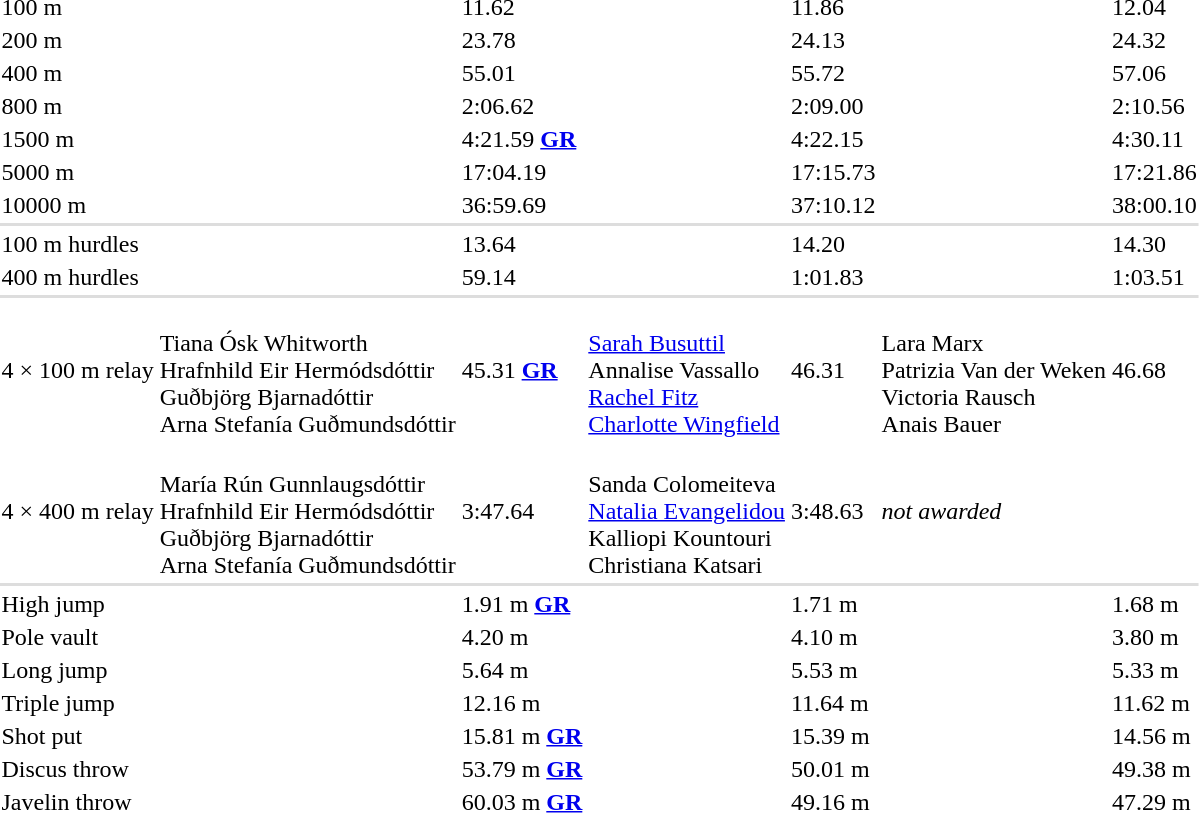<table>
<tr>
<td>100 m</td>
<td></td>
<td>11.62</td>
<td></td>
<td>11.86</td>
<td></td>
<td>12.04</td>
</tr>
<tr>
<td>200 m</td>
<td></td>
<td>23.78</td>
<td></td>
<td>24.13</td>
<td></td>
<td>24.32</td>
</tr>
<tr>
<td>400 m</td>
<td></td>
<td>55.01</td>
<td></td>
<td>55.72</td>
<td></td>
<td>57.06</td>
</tr>
<tr>
<td>800 m</td>
<td></td>
<td>2:06.62</td>
<td></td>
<td>2:09.00</td>
<td></td>
<td>2:10.56</td>
</tr>
<tr>
<td>1500 m</td>
<td></td>
<td>4:21.59 <strong><a href='#'>GR</a></strong></td>
<td></td>
<td>4:22.15</td>
<td></td>
<td>4:30.11</td>
</tr>
<tr |>
<td>5000 m</td>
<td></td>
<td>17:04.19</td>
<td></td>
<td>17:15.73</td>
<td></td>
<td>17:21.86</td>
</tr>
<tr>
<td>10000 m</td>
<td></td>
<td>36:59.69</td>
<td></td>
<td>37:10.12</td>
<td></td>
<td>38:00.10</td>
</tr>
<tr bgcolor=#dddddd>
<td colspan=7></td>
</tr>
<tr>
<td>100 m hurdles</td>
<td></td>
<td>13.64</td>
<td></td>
<td>14.20</td>
<td></td>
<td>14.30</td>
</tr>
<tr>
<td>400 m hurdles</td>
<td></td>
<td>59.14</td>
<td></td>
<td>1:01.83</td>
<td></td>
<td>1:03.51</td>
</tr>
<tr bgcolor=#dddddd>
<td colspan=7></td>
</tr>
<tr>
<td>4 × 100 m relay</td>
<td><br>Tiana Ósk Whitworth<br>Hrafnhild Eir Hermódsdóttir<br>Guðbjörg Bjarnadóttir<br>Arna Stefanía Guðmundsdóttir</td>
<td>45.31 <strong></strong> <strong><a href='#'>GR</a></strong></td>
<td><br><a href='#'>Sarah Busuttil</a><br>Annalise Vassallo<br><a href='#'>Rachel Fitz</a><br><a href='#'>Charlotte Wingfield</a></td>
<td>46.31</td>
<td><br>Lara Marx<br>Patrizia Van der Weken<br>Victoria Rausch<br>Anais Bauer</td>
<td>46.68</td>
</tr>
<tr>
<td>4 × 400 m relay</td>
<td><br>María Rún Gunnlaugsdóttir<br>Hrafnhild Eir Hermódsdóttir<br>Guðbjörg Bjarnadóttir<br>Arna Stefanía Guðmundsdóttir</td>
<td>3:47.64</td>
<td><br>Sanda Colomeiteva<br><a href='#'>Natalia Evangelidou</a><br>Kalliopi Kountouri<br>Christiana Katsari</td>
<td>3:48.63</td>
<td colspan=2><em>not awarded</em></td>
</tr>
<tr bgcolor=#dddddd>
<td colspan=7></td>
</tr>
<tr>
<td rowspan=2>High jump</td>
<td rowspan=2></td>
<td rowspan=2>1.91 m <strong><a href='#'>GR</a></strong></td>
<td rowspan=2></td>
<td rowspan=2>1.71 m</td>
<td></td>
<td rowspan=2>1.68 m</td>
</tr>
<tr>
<td></td>
</tr>
<tr>
<td>Pole vault</td>
<td></td>
<td>4.20 m</td>
<td></td>
<td>4.10 m</td>
<td></td>
<td>3.80 m</td>
</tr>
<tr>
<td>Long jump</td>
<td></td>
<td>5.64 m</td>
<td></td>
<td>5.53 m</td>
<td></td>
<td>5.33 m</td>
</tr>
<tr>
<td>Triple jump</td>
<td></td>
<td>12.16 m</td>
<td></td>
<td>11.64 m</td>
<td></td>
<td>11.62 m</td>
</tr>
<tr>
<td>Shot put</td>
<td></td>
<td>15.81 m <strong><a href='#'>GR</a></strong></td>
<td></td>
<td>15.39 m</td>
<td></td>
<td>14.56 m</td>
</tr>
<tr>
<td>Discus throw</td>
<td></td>
<td>53.79 m <strong><a href='#'>GR</a></strong></td>
<td></td>
<td>50.01 m</td>
<td></td>
<td>49.38 m</td>
</tr>
<tr>
<td>Javelin throw</td>
<td></td>
<td>60.03 m <strong><a href='#'>GR</a></strong></td>
<td></td>
<td>49.16 m</td>
<td></td>
<td>47.29 m</td>
</tr>
</table>
